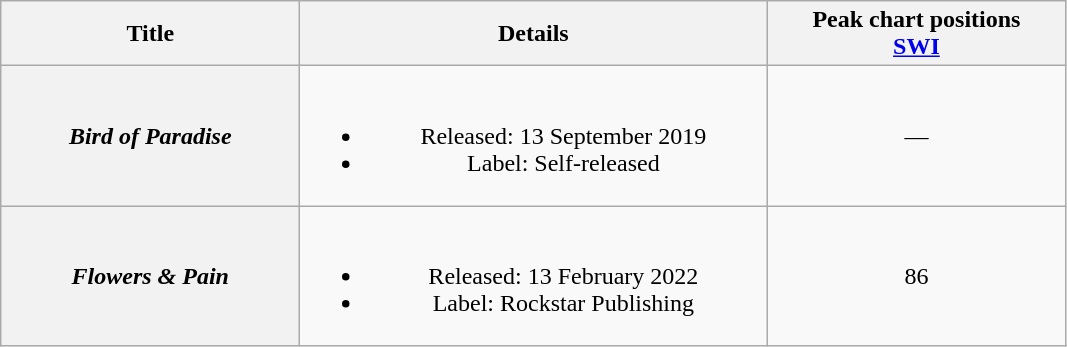<table class="wikitable plainrowheaders" style="text-align:center;">
<tr>
<th scope="col" style="width:12em;">Title</th>
<th scope="col" style="width:19em;">Details</th>
<th scope="col" style="width:12em;">Peak chart positions<br><a href='#'>SWI</a></th>
</tr>
<tr>
<th scope="row"><em>Bird of Paradise</em><br></th>
<td><br><ul><li>Released: 13 September 2019</li><li>Label: Self-released</li></ul></td>
<td>—</td>
</tr>
<tr>
<th scope="row"><em>Flowers & Pain</em><br></th>
<td><br><ul><li>Released: 13 February 2022</li><li>Label: Rockstar Publishing</li></ul></td>
<td>86</td>
</tr>
</table>
